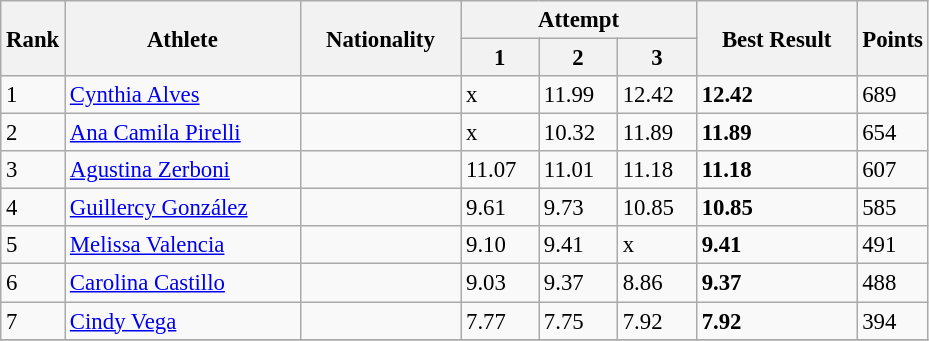<table class="wikitable" style="font-size:95%" style="width:35em;" style="text-align:center">
<tr>
<th rowspan=2>Rank</th>
<th rowspan=2 width=150>Athlete</th>
<th rowspan=2 width=100>Nationality</th>
<th colspan=3 width=150>Attempt</th>
<th rowspan=2 width=100>Best Result</th>
<th rowspan=2>Points</th>
</tr>
<tr>
<th>1</th>
<th>2</th>
<th>3</th>
</tr>
<tr>
<td>1</td>
<td align=left><a href='#'>Cynthia Alves</a></td>
<td align=left></td>
<td>x</td>
<td>11.99</td>
<td>12.42</td>
<td><strong>12.42</strong></td>
<td>689</td>
</tr>
<tr>
<td>2</td>
<td align=left><a href='#'>Ana Camila Pirelli</a></td>
<td align=left></td>
<td>x</td>
<td>10.32</td>
<td>11.89</td>
<td><strong>11.89</strong></td>
<td>654</td>
</tr>
<tr>
<td>3</td>
<td align=left><a href='#'>Agustina Zerboni</a></td>
<td align=left></td>
<td>11.07</td>
<td>11.01</td>
<td>11.18</td>
<td><strong>11.18</strong></td>
<td>607</td>
</tr>
<tr>
<td>4</td>
<td align=left><a href='#'>Guillercy González</a></td>
<td align=left></td>
<td>9.61</td>
<td>9.73</td>
<td>10.85</td>
<td><strong>10.85</strong></td>
<td>585</td>
</tr>
<tr>
<td>5</td>
<td align=left><a href='#'>Melissa Valencia</a></td>
<td align=left></td>
<td>9.10</td>
<td>9.41</td>
<td>x</td>
<td><strong>9.41</strong></td>
<td>491</td>
</tr>
<tr>
<td>6</td>
<td align=left><a href='#'>Carolina Castillo</a></td>
<td align=left></td>
<td>9.03</td>
<td>9.37</td>
<td>8.86</td>
<td><strong>9.37</strong></td>
<td>488</td>
</tr>
<tr>
<td>7</td>
<td align=left><a href='#'>Cindy Vega</a></td>
<td align=left></td>
<td>7.77</td>
<td>7.75</td>
<td>7.92</td>
<td><strong>7.92</strong></td>
<td>394</td>
</tr>
<tr>
</tr>
</table>
